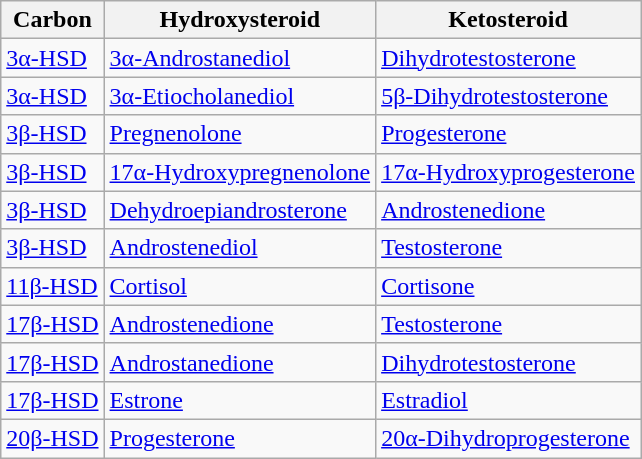<table class="wikitable">
<tr>
<th>Carbon</th>
<th>Hydroxysteroid</th>
<th>Ketosteroid</th>
</tr>
<tr>
<td><a href='#'>3α-HSD</a></td>
<td><a href='#'>3α-Androstanediol</a></td>
<td><a href='#'>Dihydrotestosterone</a></td>
</tr>
<tr>
<td><a href='#'>3α-HSD</a></td>
<td><a href='#'>3α-Etiocholanediol</a></td>
<td><a href='#'>5β-Dihydrotestosterone</a></td>
</tr>
<tr>
<td><a href='#'>3β-HSD</a></td>
<td><a href='#'>Pregnenolone</a></td>
<td><a href='#'>Progesterone</a></td>
</tr>
<tr>
<td><a href='#'>3β-HSD</a></td>
<td><a href='#'>17α-Hydroxypregnenolone</a></td>
<td><a href='#'>17α-Hydroxyprogesterone</a></td>
</tr>
<tr>
<td><a href='#'>3β-HSD</a></td>
<td><a href='#'>Dehydroepiandrosterone</a></td>
<td><a href='#'>Androstenedione</a></td>
</tr>
<tr>
<td><a href='#'>3β-HSD</a></td>
<td><a href='#'>Androstenediol</a></td>
<td><a href='#'>Testosterone</a></td>
</tr>
<tr>
<td><a href='#'>11β-HSD</a></td>
<td><a href='#'>Cortisol</a></td>
<td><a href='#'>Cortisone</a></td>
</tr>
<tr>
<td><a href='#'>17β-HSD</a></td>
<td><a href='#'>Androstenedione</a></td>
<td><a href='#'>Testosterone</a></td>
</tr>
<tr>
<td><a href='#'>17β-HSD</a></td>
<td><a href='#'>Androstanedione</a></td>
<td><a href='#'>Dihydrotestosterone</a></td>
</tr>
<tr>
<td><a href='#'>17β-HSD</a></td>
<td><a href='#'>Estrone</a></td>
<td><a href='#'>Estradiol</a></td>
</tr>
<tr>
<td><a href='#'>20β-HSD</a></td>
<td><a href='#'>Progesterone</a></td>
<td><a href='#'>20α-Dihydroprogesterone</a></td>
</tr>
</table>
